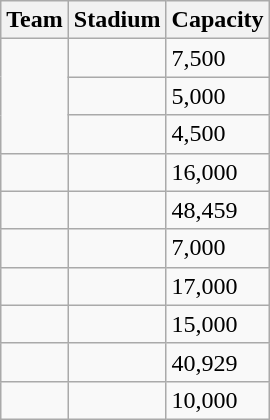<table class="wikitable sortable">
<tr>
<th>Team</th>
<th>Stadium</th>
<th>Capacity</th>
</tr>
<tr>
<td rowspan=3></td>
<td></td>
<td>7,500</td>
</tr>
<tr>
<td></td>
<td>5,000</td>
</tr>
<tr>
<td></td>
<td>4,500</td>
</tr>
<tr>
<td></td>
<td></td>
<td>16,000</td>
</tr>
<tr>
<td></td>
<td></td>
<td>48,459</td>
</tr>
<tr>
<td></td>
<td></td>
<td>7,000</td>
</tr>
<tr>
<td></td>
<td></td>
<td>17,000</td>
</tr>
<tr>
<td></td>
<td></td>
<td>15,000</td>
</tr>
<tr>
<td></td>
<td></td>
<td>40,929</td>
</tr>
<tr>
<td></td>
<td></td>
<td>10,000</td>
</tr>
</table>
